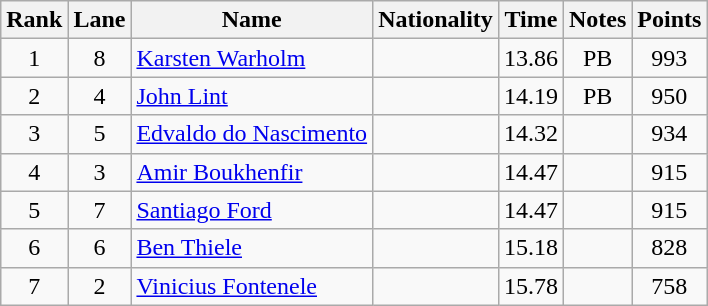<table class="wikitable sortable" style="text-align:center">
<tr>
<th>Rank</th>
<th>Lane</th>
<th>Name</th>
<th>Nationality</th>
<th>Time</th>
<th>Notes</th>
<th>Points</th>
</tr>
<tr>
<td>1</td>
<td>8</td>
<td align=left><a href='#'>Karsten Warholm</a></td>
<td align=left></td>
<td>13.86</td>
<td>PB</td>
<td>993</td>
</tr>
<tr>
<td>2</td>
<td>4</td>
<td align=left><a href='#'>John Lint</a></td>
<td align=left></td>
<td>14.19</td>
<td>PB</td>
<td>950</td>
</tr>
<tr>
<td>3</td>
<td>5</td>
<td align=left><a href='#'>Edvaldo do Nascimento</a></td>
<td align=left></td>
<td>14.32</td>
<td></td>
<td>934</td>
</tr>
<tr>
<td>4</td>
<td>3</td>
<td align=left><a href='#'>Amir Boukhenfir</a></td>
<td align=left></td>
<td>14.47</td>
<td></td>
<td>915</td>
</tr>
<tr>
<td>5</td>
<td>7</td>
<td align=left><a href='#'>Santiago Ford</a></td>
<td align=left></td>
<td>14.47</td>
<td></td>
<td>915</td>
</tr>
<tr>
<td>6</td>
<td>6</td>
<td align=left><a href='#'>Ben Thiele</a></td>
<td align=left></td>
<td>15.18</td>
<td></td>
<td>828</td>
</tr>
<tr>
<td>7</td>
<td>2</td>
<td align=left><a href='#'>Vinicius Fontenele</a></td>
<td align=left></td>
<td>15.78</td>
<td></td>
<td>758</td>
</tr>
</table>
